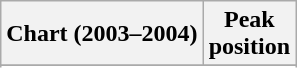<table class="wikitable sortable plainrowheaders" style="text-align:center">
<tr>
<th scope="col">Chart (2003–2004)</th>
<th scope="col">Peak<br>position</th>
</tr>
<tr>
</tr>
<tr>
</tr>
<tr>
</tr>
<tr>
</tr>
</table>
